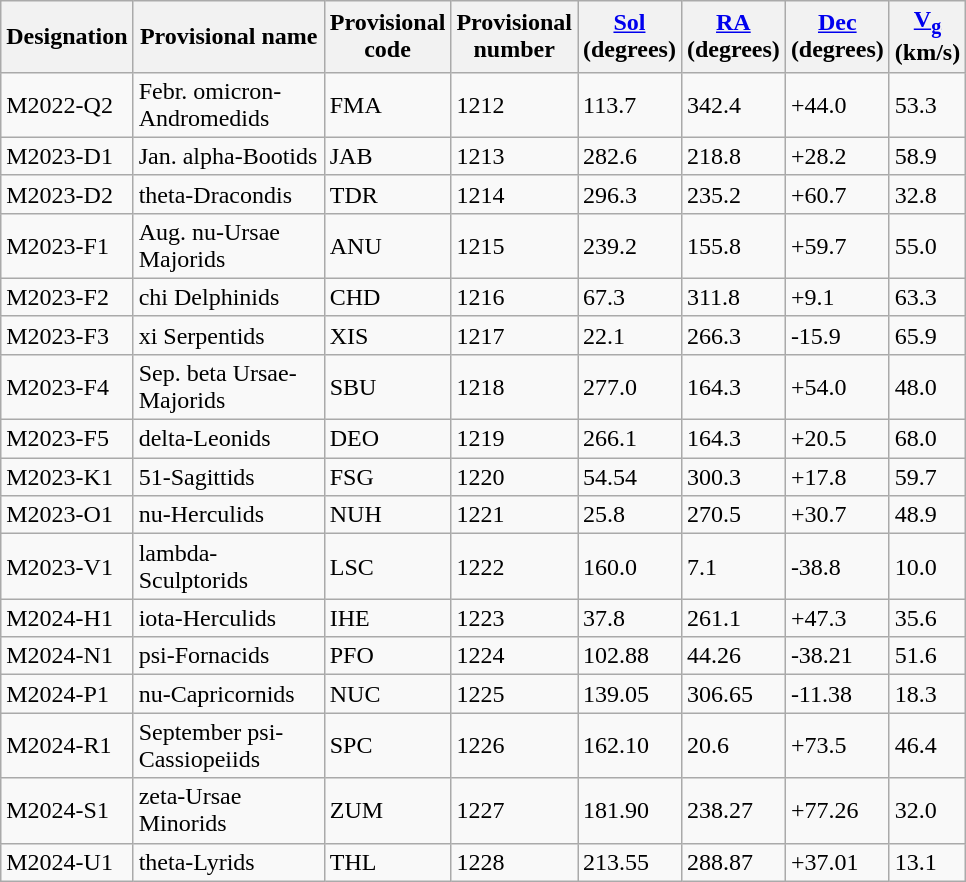<table class="wikitable sortable">
<tr>
<th scope="col" style="width: 50px;">Designation</th>
<th scope="col" style="width: 120px;">Provisional name</th>
<th scope="col" style="width: 40px;">Provisional code</th>
<th scope="col" style="width: 40px;">Provisional number</th>
<th><a href='#'>Sol</a><br>(degrees)</th>
<th><a href='#'>RA</a><br>(degrees)</th>
<th><a href='#'>Dec</a><br>(degrees)</th>
<th><a href='#'>V<sub>g</sub></a><br>(km/s)</th>
</tr>
<tr>
<td>M2022-Q2</td>
<td>Febr. omicron-Andromedids</td>
<td>FMA</td>
<td>1212</td>
<td>113.7</td>
<td>342.4</td>
<td>+44.0</td>
<td>53.3</td>
</tr>
<tr>
<td>M2023-D1</td>
<td>Jan. alpha-Bootids</td>
<td>JAB</td>
<td>1213</td>
<td>282.6</td>
<td>218.8</td>
<td>+28.2</td>
<td>58.9</td>
</tr>
<tr>
<td>M2023-D2</td>
<td>theta-Dracondis</td>
<td>TDR</td>
<td>1214</td>
<td>296.3</td>
<td>235.2</td>
<td>+60.7</td>
<td>32.8</td>
</tr>
<tr>
<td>M2023-F1</td>
<td>Aug. nu-Ursae Majorids</td>
<td>ANU</td>
<td>1215</td>
<td>239.2</td>
<td>155.8</td>
<td>+59.7</td>
<td>55.0</td>
</tr>
<tr>
<td>M2023-F2</td>
<td>chi Delphinids</td>
<td>CHD</td>
<td>1216</td>
<td>67.3</td>
<td>311.8</td>
<td>+9.1</td>
<td>63.3</td>
</tr>
<tr>
<td>M2023-F3</td>
<td>xi Serpentids</td>
<td>XIS</td>
<td>1217</td>
<td>22.1</td>
<td>266.3</td>
<td>-15.9</td>
<td>65.9</td>
</tr>
<tr>
<td>M2023-F4</td>
<td>Sep. beta Ursae-Majorids</td>
<td>SBU</td>
<td>1218</td>
<td>277.0</td>
<td>164.3</td>
<td>+54.0</td>
<td>48.0</td>
</tr>
<tr>
<td>M2023-F5</td>
<td>delta-Leonids</td>
<td>DEO</td>
<td>1219</td>
<td>266.1</td>
<td>164.3</td>
<td>+20.5</td>
<td>68.0</td>
</tr>
<tr>
<td>M2023-K1</td>
<td>51-Sagittids</td>
<td>FSG</td>
<td>1220</td>
<td>54.54</td>
<td>300.3</td>
<td>+17.8</td>
<td>59.7</td>
</tr>
<tr>
<td>M2023-O1</td>
<td>nu-Herculids</td>
<td>NUH</td>
<td>1221</td>
<td>25.8</td>
<td>270.5</td>
<td>+30.7</td>
<td>48.9</td>
</tr>
<tr>
<td>M2023-V1</td>
<td>lambda-Sculptorids</td>
<td>LSC</td>
<td>1222</td>
<td>160.0</td>
<td>7.1</td>
<td>-38.8</td>
<td>10.0</td>
</tr>
<tr>
<td>M2024-H1</td>
<td>iota-Herculids</td>
<td>IHE</td>
<td>1223</td>
<td>37.8</td>
<td>261.1</td>
<td>+47.3</td>
<td>35.6</td>
</tr>
<tr>
<td>M2024-N1</td>
<td>psi-Fornacids</td>
<td>PFO</td>
<td>1224</td>
<td>102.88</td>
<td>44.26</td>
<td>-38.21</td>
<td>51.6</td>
</tr>
<tr>
<td>M2024-P1</td>
<td>nu-Capricornids</td>
<td>NUC</td>
<td>1225</td>
<td>139.05</td>
<td>306.65</td>
<td>-11.38</td>
<td>18.3</td>
</tr>
<tr>
<td>M2024-R1</td>
<td>September psi-Cassiopeiids</td>
<td>SPC</td>
<td>1226</td>
<td>162.10</td>
<td>20.6</td>
<td>+73.5</td>
<td>46.4</td>
</tr>
<tr>
<td>M2024-S1</td>
<td>zeta-Ursae Minorids</td>
<td>ZUM</td>
<td>1227</td>
<td>181.90</td>
<td>238.27</td>
<td>+77.26</td>
<td>32.0</td>
</tr>
<tr>
<td>M2024-U1</td>
<td>theta-Lyrids</td>
<td>THL</td>
<td>1228</td>
<td>213.55</td>
<td>288.87</td>
<td>+37.01</td>
<td>13.1</td>
</tr>
</table>
